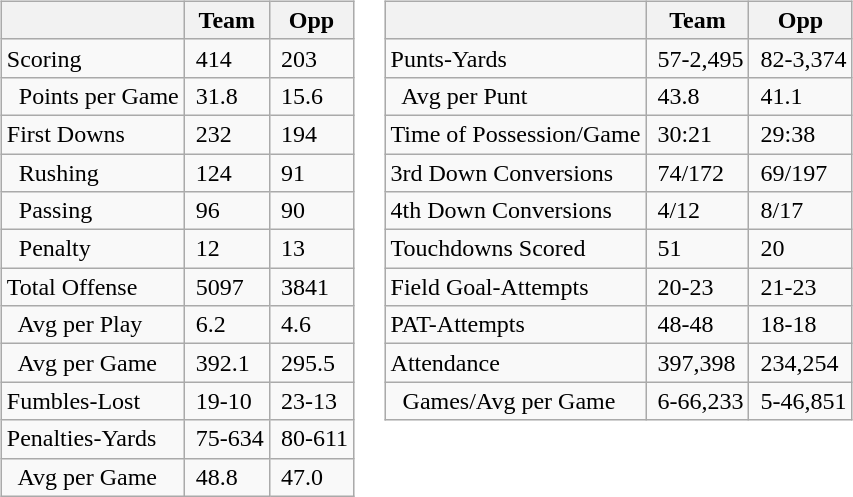<table>
<tr>
<td valign="top"><br><table class="wikitable" style="white-space:nowrap;">
<tr>
<th></th>
<th>Team</th>
<th>Opp</th>
</tr>
<tr>
<td>Scoring</td>
<td> 414</td>
<td> 203</td>
</tr>
<tr>
<td>  Points per Game</td>
<td> 31.8</td>
<td> 15.6</td>
</tr>
<tr>
<td>First Downs</td>
<td> 232</td>
<td> 194</td>
</tr>
<tr>
<td>  Rushing</td>
<td> 124</td>
<td> 91</td>
</tr>
<tr>
<td>  Passing</td>
<td> 96</td>
<td> 90</td>
</tr>
<tr>
<td>  Penalty</td>
<td> 12</td>
<td> 13</td>
</tr>
<tr>
<td>Total Offense</td>
<td> 5097</td>
<td> 3841</td>
</tr>
<tr>
<td>  Avg per Play</td>
<td> 6.2</td>
<td> 4.6</td>
</tr>
<tr>
<td>  Avg per Game</td>
<td> 392.1</td>
<td> 295.5</td>
</tr>
<tr>
<td>Fumbles-Lost</td>
<td> 19-10</td>
<td> 23-13</td>
</tr>
<tr>
<td>Penalties-Yards</td>
<td> 75-634</td>
<td> 80-611</td>
</tr>
<tr>
<td>  Avg per Game</td>
<td> 48.8</td>
<td> 47.0</td>
</tr>
</table>
</td>
<td valign="top"><br><table class="wikitable" style="white-space:nowrap;">
<tr>
<th></th>
<th>Team</th>
<th>Opp</th>
</tr>
<tr>
<td>Punts-Yards</td>
<td> 57-2,495</td>
<td> 82-3,374</td>
</tr>
<tr>
<td>  Avg per Punt</td>
<td> 43.8</td>
<td> 41.1</td>
</tr>
<tr>
<td>Time of Possession/Game</td>
<td> 30:21</td>
<td> 29:38</td>
</tr>
<tr>
<td>3rd Down Conversions</td>
<td> 74/172</td>
<td> 69/197</td>
</tr>
<tr>
<td>4th Down Conversions</td>
<td> 4/12</td>
<td> 8/17</td>
</tr>
<tr>
<td>Touchdowns Scored</td>
<td> 51</td>
<td> 20</td>
</tr>
<tr>
<td>Field Goal-Attempts</td>
<td> 20-23</td>
<td> 21-23</td>
</tr>
<tr>
<td>PAT-Attempts</td>
<td> 48-48</td>
<td> 18-18</td>
</tr>
<tr>
<td>Attendance</td>
<td> 397,398</td>
<td> 234,254</td>
</tr>
<tr>
<td>  Games/Avg per Game</td>
<td> 6-66,233</td>
<td> 5-46,851</td>
</tr>
</table>
</td>
</tr>
</table>
